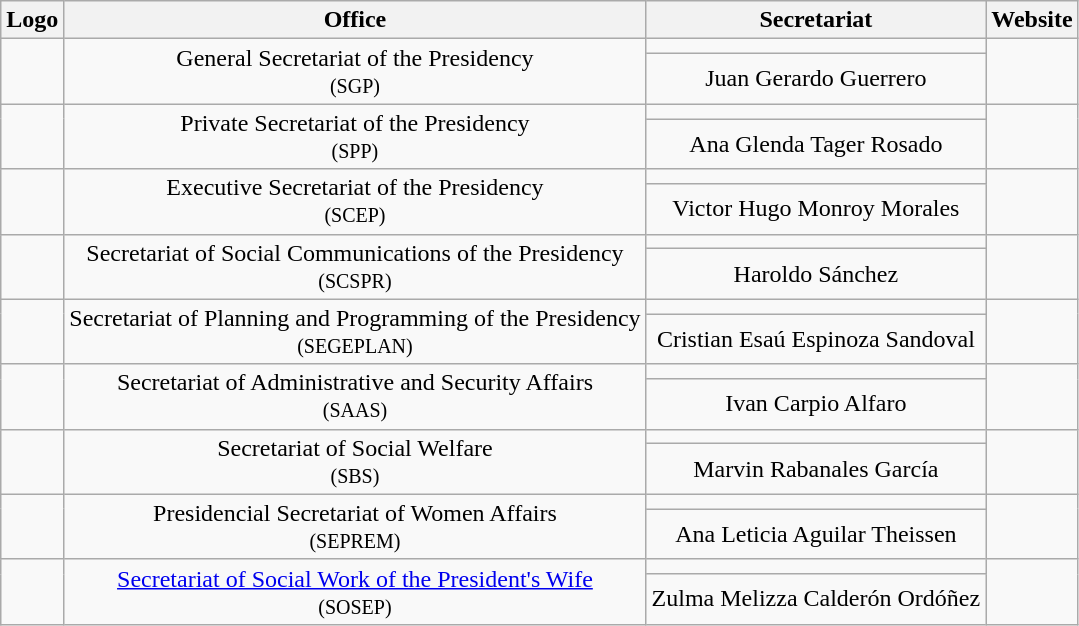<table class="wikitable" style="text-align:Center">
<tr>
<th>Logo</th>
<th>Office</th>
<th>Secretariat</th>
<th>Website</th>
</tr>
<tr>
<td rowspan=2></td>
<td rowspan=2>General Secretariat of the Presidency<br><small>(SGP)</small></td>
<td></td>
<td rowspan=2></td>
</tr>
<tr>
<td>Juan Gerardo Guerrero</td>
</tr>
<tr>
<td rowspan=2></td>
<td rowspan=2>Private Secretariat of the Presidency<br><small>(SPP)</small></td>
<td></td>
<td rowspan=2><br></td>
</tr>
<tr>
<td>Ana Glenda Tager Rosado</td>
</tr>
<tr>
<td rowspan=2></td>
<td rowspan=2>Executive Secretariat of the Presidency<br><small>(SCEP)</small></td>
<td></td>
<td rowspan=2></td>
</tr>
<tr>
<td>Victor Hugo Monroy Morales</td>
</tr>
<tr>
<td rowspan=2></td>
<td rowspan=2>Secretariat of Social Communications of the Presidency<br><small>(SCSPR)</small></td>
<td></td>
<td rowspan=2></td>
</tr>
<tr>
<td>Haroldo Sánchez</td>
</tr>
<tr>
<td rowspan=2></td>
<td rowspan=2>Secretariat of Planning and Programming of the Presidency<br><small>(SEGEPLAN)</small></td>
<td></td>
<td rowspan=2></td>
</tr>
<tr>
<td>Cristian Esaú Espinoza Sandoval</td>
</tr>
<tr>
<td rowspan=2></td>
<td rowspan=2>Secretariat of Administrative and Security Affairs<br><small>(SAAS)</small></td>
<td></td>
<td rowspan=2></td>
</tr>
<tr>
<td>Ivan Carpio Alfaro</td>
</tr>
<tr>
<td rowspan=2></td>
<td rowspan=2>Secretariat of Social Welfare<br><small>(SBS)</small></td>
<td></td>
<td rowspan=2></td>
</tr>
<tr>
<td>Marvin Rabanales García</td>
</tr>
<tr>
<td rowspan=2></td>
<td rowspan=2>Presidencial Secretariat of Women Affairs<br><small>(SEPREM)</small></td>
<td></td>
<td rowspan=2></td>
</tr>
<tr>
<td>Ana Leticia Aguilar Theissen</td>
</tr>
<tr>
<td rowspan=2></td>
<td rowspan=2><a href='#'>Secretariat of Social Work of the President's Wife</a><br><small>(SOSEP)</small></td>
<td></td>
<td rowspan=2></td>
</tr>
<tr>
<td>Zulma Melizza Calderón Ordóñez</td>
</tr>
</table>
